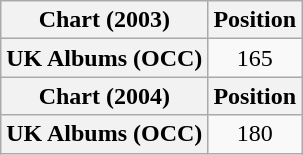<table class="wikitable sortable plainrowheaders" style="text-align:center;">
<tr>
<th scope="col">Chart (2003)</th>
<th scope="col">Position</th>
</tr>
<tr>
<th scope="row">UK Albums (OCC)</th>
<td>165</td>
</tr>
<tr>
<th scope="col">Chart (2004)</th>
<th scope="col">Position</th>
</tr>
<tr>
<th scope="row">UK Albums (OCC)</th>
<td>180</td>
</tr>
</table>
